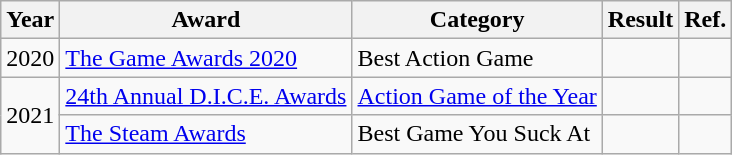<table class="wikitable mw-collapsible">
<tr>
<th scope="col">Year</th>
<th scope="col">Award</th>
<th scope="col">Category</th>
<th scope="col">Result</th>
<th scope="col" class="unsortable">Ref.</th>
</tr>
<tr>
<td style="text-align:center;">2020</td>
<td><a href='#'>The Game Awards 2020</a></td>
<td>Best Action Game</td>
<td></td>
<td rowspan="1" style="text-align:center;"></td>
</tr>
<tr>
<td rowspan="2" style="text-align:center;">2021</td>
<td><a href='#'>24th Annual D.I.C.E. Awards</a></td>
<td><a href='#'>Action Game of the Year</a></td>
<td></td>
<td rowspan="1" style="text-align:center;"></td>
</tr>
<tr>
<td><a href='#'>The Steam Awards</a></td>
<td>Best Game You Suck At</td>
<td></td>
<td rowspan="2" style="text-align:center;"></td>
</tr>
</table>
